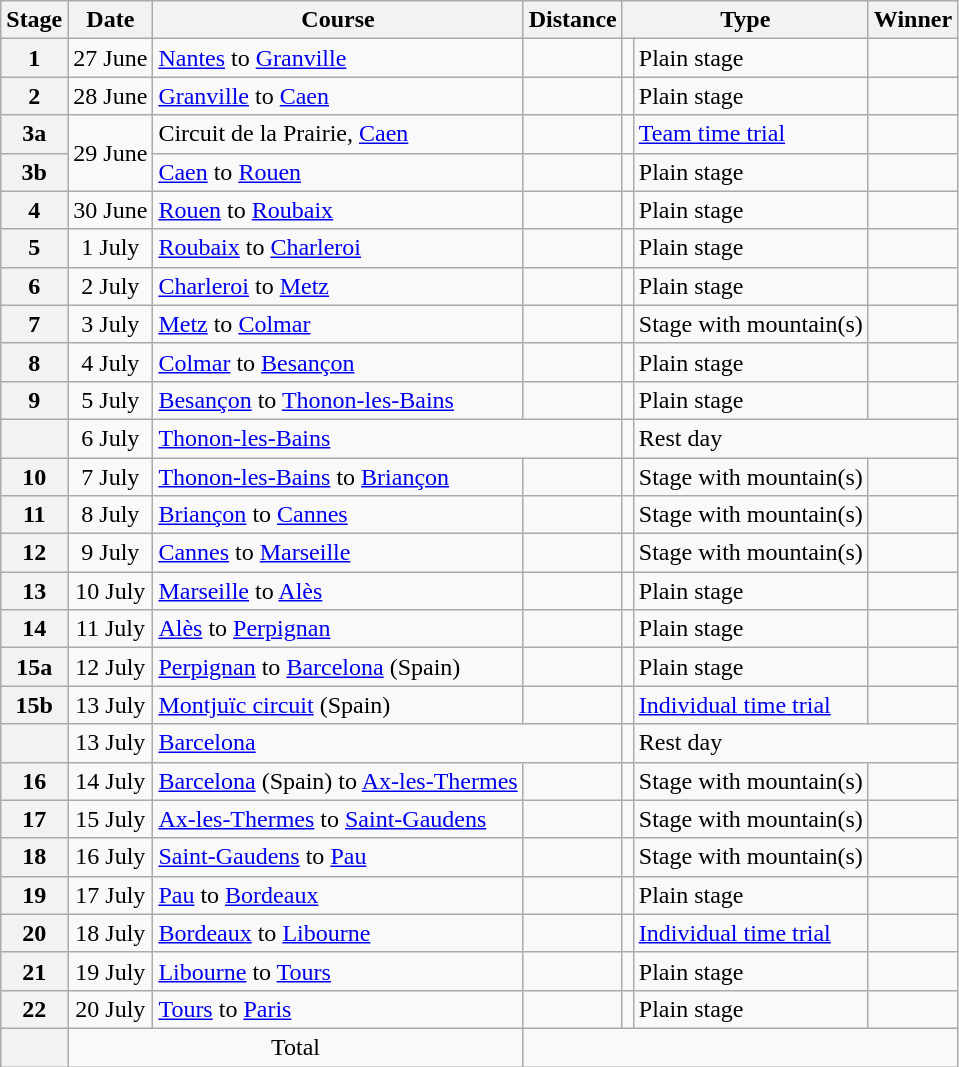<table class="wikitable">
<tr>
<th scope="col">Stage</th>
<th scope="col">Date</th>
<th scope="col">Course</th>
<th scope="col">Distance</th>
<th scope="col" colspan="2">Type</th>
<th scope="col">Winner</th>
</tr>
<tr>
<th scope="row">1</th>
<td style="text-align:center;">27 June</td>
<td><a href='#'>Nantes</a> to <a href='#'>Granville</a></td>
<td style="text-align:center;"></td>
<td></td>
<td>Plain stage</td>
<td></td>
</tr>
<tr>
<th scope="row">2</th>
<td style="text-align:center;">28 June</td>
<td><a href='#'>Granville</a> to <a href='#'>Caen</a></td>
<td style="text-align:center;"></td>
<td></td>
<td>Plain stage</td>
<td></td>
</tr>
<tr>
<th scope="row">3a</th>
<td style="text-align:center;" rowspan="2">29 June</td>
<td>Circuit de la Prairie, <a href='#'>Caen</a></td>
<td style="text-align:center;"></td>
<td></td>
<td><a href='#'>Team time trial</a></td>
<td></td>
</tr>
<tr>
<th scope="row">3b</th>
<td><a href='#'>Caen</a> to <a href='#'>Rouen</a></td>
<td style="text-align:center;"></td>
<td></td>
<td>Plain stage</td>
<td></td>
</tr>
<tr>
<th scope="row">4</th>
<td style="text-align:center;">30 June</td>
<td><a href='#'>Rouen</a> to <a href='#'>Roubaix</a></td>
<td style="text-align:center;"></td>
<td></td>
<td>Plain stage</td>
<td></td>
</tr>
<tr>
<th scope="row">5</th>
<td style="text-align:center;">1 July</td>
<td><a href='#'>Roubaix</a> to <a href='#'>Charleroi</a></td>
<td style="text-align:center;"></td>
<td></td>
<td>Plain stage</td>
<td></td>
</tr>
<tr>
<th scope="row">6</th>
<td style="text-align:center;">2 July</td>
<td><a href='#'>Charleroi</a> to <a href='#'>Metz</a></td>
<td style="text-align:center;"></td>
<td></td>
<td>Plain stage</td>
<td></td>
</tr>
<tr>
<th scope="row">7</th>
<td style="text-align:center;">3 July</td>
<td><a href='#'>Metz</a> to <a href='#'>Colmar</a></td>
<td style="text-align:center;"></td>
<td></td>
<td>Stage with mountain(s)</td>
<td></td>
</tr>
<tr>
<th scope="row">8</th>
<td style="text-align:center;">4 July</td>
<td><a href='#'>Colmar</a> to <a href='#'>Besançon</a></td>
<td style="text-align:center;"></td>
<td></td>
<td>Plain stage</td>
<td></td>
</tr>
<tr>
<th scope="row">9</th>
<td style="text-align:center;">5 July</td>
<td><a href='#'>Besançon</a> to <a href='#'>Thonon-les-Bains</a></td>
<td style="text-align:center;"></td>
<td></td>
<td>Plain stage</td>
<td></td>
</tr>
<tr>
<th scope="row"></th>
<td style="text-align:center;">6 July</td>
<td colspan="2"><a href='#'>Thonon-les-Bains</a></td>
<td></td>
<td colspan="2">Rest day</td>
</tr>
<tr>
<th scope="row">10</th>
<td style="text-align:center;">7 July</td>
<td><a href='#'>Thonon-les-Bains</a> to <a href='#'>Briançon</a></td>
<td style="text-align:center;"></td>
<td></td>
<td>Stage with mountain(s)</td>
<td></td>
</tr>
<tr>
<th scope="row">11</th>
<td style="text-align:center;">8 July</td>
<td><a href='#'>Briançon</a> to <a href='#'>Cannes</a></td>
<td style="text-align:center;"></td>
<td></td>
<td>Stage with mountain(s)</td>
<td></td>
</tr>
<tr>
<th scope="row">12</th>
<td style="text-align:center;">9 July</td>
<td><a href='#'>Cannes</a> to <a href='#'>Marseille</a></td>
<td style="text-align:center;"></td>
<td></td>
<td>Stage with mountain(s)</td>
<td></td>
</tr>
<tr>
<th scope="row">13</th>
<td style="text-align:center;">10 July</td>
<td><a href='#'>Marseille</a> to <a href='#'>Alès</a></td>
<td style="text-align:center;"></td>
<td></td>
<td>Plain stage</td>
<td></td>
</tr>
<tr>
<th scope="row">14</th>
<td style="text-align:center;">11 July</td>
<td><a href='#'>Alès</a> to <a href='#'>Perpignan</a></td>
<td style="text-align:center;"></td>
<td></td>
<td>Plain stage</td>
<td></td>
</tr>
<tr>
<th scope="row">15a</th>
<td style="text-align:center;">12 July</td>
<td><a href='#'>Perpignan</a> to <a href='#'>Barcelona</a> (Spain)</td>
<td style="text-align:center;"></td>
<td></td>
<td>Plain stage</td>
<td></td>
</tr>
<tr>
<th scope="row">15b</th>
<td style="text-align:center;">13 July</td>
<td><a href='#'>Montjuïc circuit</a> (Spain)</td>
<td style="text-align:center;"></td>
<td></td>
<td><a href='#'>Individual time trial</a></td>
<td></td>
</tr>
<tr>
<th scope="row"></th>
<td style="text-align:center;">13 July</td>
<td colspan="2"><a href='#'>Barcelona</a></td>
<td></td>
<td colspan="2">Rest day</td>
</tr>
<tr>
<th scope="row">16</th>
<td style="text-align:center;">14 July</td>
<td><a href='#'>Barcelona</a> (Spain)  to <a href='#'>Ax-les-Thermes</a></td>
<td style="text-align:center;"></td>
<td></td>
<td>Stage with mountain(s)</td>
<td></td>
</tr>
<tr>
<th scope="row">17</th>
<td style="text-align:center;">15 July</td>
<td><a href='#'>Ax-les-Thermes</a> to <a href='#'>Saint-Gaudens</a></td>
<td style="text-align:center;"></td>
<td></td>
<td>Stage with mountain(s)</td>
<td></td>
</tr>
<tr>
<th scope="row">18</th>
<td style="text-align:center;">16 July</td>
<td><a href='#'>Saint-Gaudens</a> to <a href='#'>Pau</a></td>
<td style="text-align:center;"></td>
<td></td>
<td>Stage with mountain(s)</td>
<td></td>
</tr>
<tr>
<th scope="row">19</th>
<td style="text-align:center;">17 July</td>
<td><a href='#'>Pau</a> to <a href='#'>Bordeaux</a></td>
<td style="text-align:center;"></td>
<td></td>
<td>Plain stage</td>
<td></td>
</tr>
<tr>
<th scope="row">20</th>
<td style="text-align:center;">18 July</td>
<td><a href='#'>Bordeaux</a> to <a href='#'>Libourne</a></td>
<td></td>
<td></td>
<td><a href='#'>Individual time trial</a></td>
<td></td>
</tr>
<tr>
<th scope="row">21</th>
<td style="text-align:center;">19 July</td>
<td><a href='#'>Libourne</a> to <a href='#'>Tours</a></td>
<td style="text-align:center;"></td>
<td></td>
<td>Plain stage</td>
<td></td>
</tr>
<tr>
<th scope="row">22</th>
<td style="text-align:center;">20 July</td>
<td><a href='#'>Tours</a> to <a href='#'>Paris</a></td>
<td style="text-align:center;"></td>
<td></td>
<td>Plain stage</td>
<td></td>
</tr>
<tr>
<th scope="row"></th>
<td colspan="2" style="text-align:center">Total</td>
<td colspan="5" style="text-align:center"></td>
</tr>
</table>
